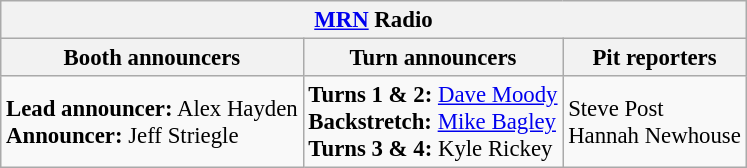<table class="wikitable" style="font-size: 95%">
<tr>
<th colspan="3"><a href='#'>MRN</a> Radio</th>
</tr>
<tr>
<th>Booth announcers</th>
<th>Turn announcers</th>
<th>Pit reporters</th>
</tr>
<tr>
<td><strong>Lead announcer:</strong> Alex Hayden<br><strong>Announcer:</strong> Jeff Striegle</td>
<td><strong>Turns 1 & 2:</strong> <a href='#'>Dave Moody</a><br><strong>Backstretch:</strong> <a href='#'>Mike Bagley</a><br><strong>Turns 3 & 4:</strong> Kyle Rickey</td>
<td>Steve Post<br>Hannah Newhouse</td>
</tr>
</table>
